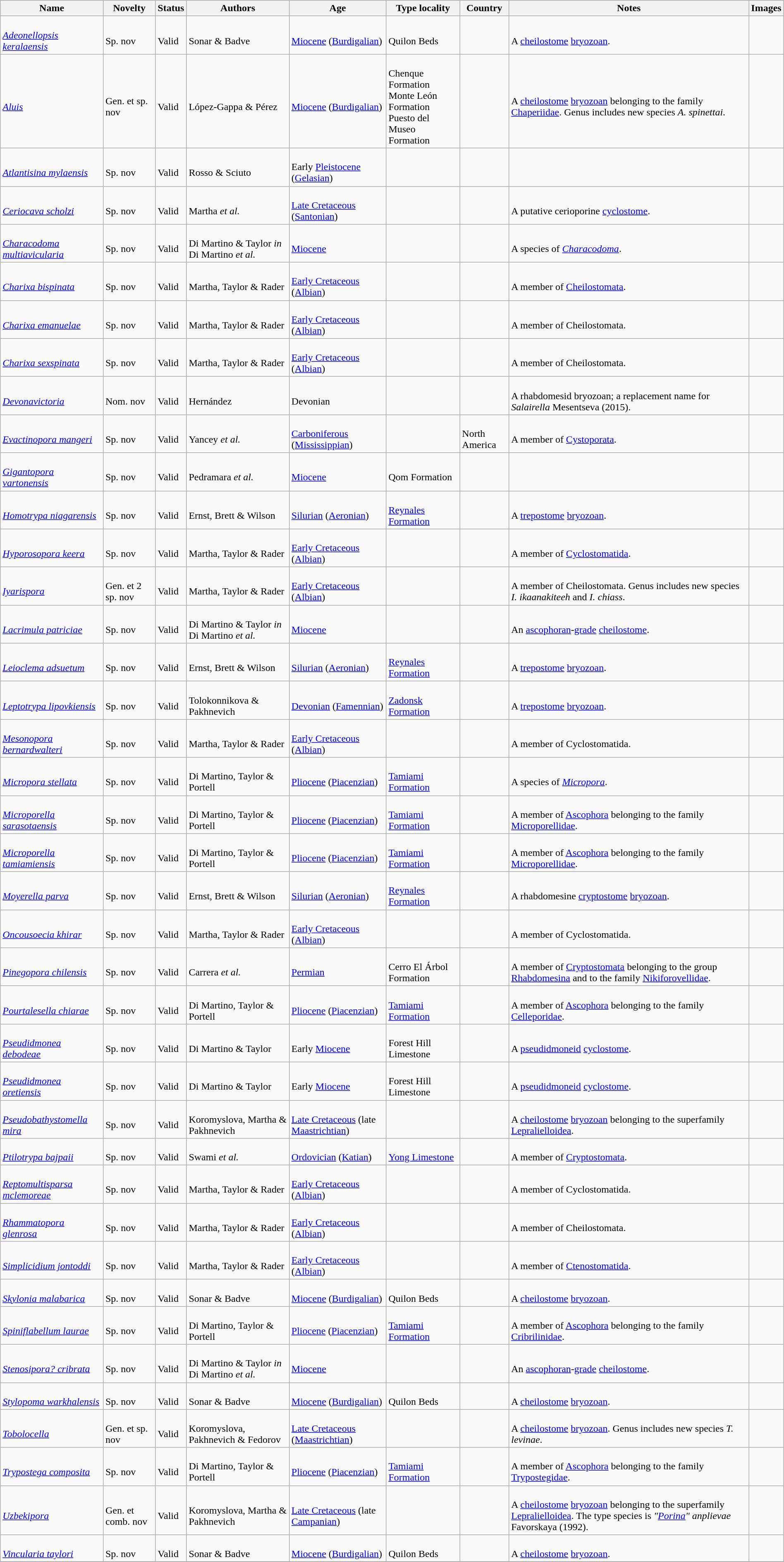<table class="wikitable sortable" align="center" width="100%">
<tr>
<th>Name</th>
<th>Novelty</th>
<th>Status</th>
<th>Authors</th>
<th>Age</th>
<th>Type locality</th>
<th>Country</th>
<th>Notes</th>
<th>Images</th>
</tr>
<tr>
<td><br><em><a href='#'>Adeonellopsis keralaensis</a></em></td>
<td><br>Sp. nov</td>
<td><br>Valid</td>
<td><br>Sonar & Badve</td>
<td><br><a href='#'>Miocene</a> (<a href='#'>Burdigalian</a>)</td>
<td><br>Quilon Beds</td>
<td><br></td>
<td><br>A <a href='#'>cheilostome</a> <a href='#'>bryozoan</a>.</td>
<td></td>
</tr>
<tr>
<td><br><em><a href='#'>Aluis</a></em></td>
<td><br>Gen. et sp. nov</td>
<td><br>Valid</td>
<td><br>López-Gappa & Pérez</td>
<td><br><a href='#'>Miocene</a> (<a href='#'>Burdigalian</a>)</td>
<td><br>Chenque Formation<br>
Monte León Formation<br>
Puesto del Museo Formation</td>
<td><br></td>
<td><br>A <a href='#'>cheilostome</a> <a href='#'>bryozoan</a> belonging to the family <a href='#'>Chaperiidae</a>. Genus includes new species <em>A. spinettai</em>.</td>
<td></td>
</tr>
<tr>
<td><br><em><a href='#'>Atlantisina mylaensis</a></em></td>
<td><br>Sp. nov</td>
<td><br>Valid</td>
<td><br>Rosso & Sciuto</td>
<td><br>Early <a href='#'>Pleistocene</a> (<a href='#'>Gelasian</a>)</td>
<td></td>
<td><br></td>
<td></td>
<td></td>
</tr>
<tr>
<td><br><em><a href='#'>Ceriocava scholzi</a></em></td>
<td><br>Sp. nov</td>
<td><br>Valid</td>
<td><br>Martha <em>et al.</em></td>
<td><br><a href='#'>Late Cretaceous</a> (<a href='#'>Santonian</a>)</td>
<td></td>
<td><br></td>
<td><br>A putative cerioporine <a href='#'>cyclostome</a>.</td>
<td></td>
</tr>
<tr>
<td><br><em><a href='#'>Characodoma multiavicularia</a></em></td>
<td><br>Sp. nov</td>
<td><br>Valid</td>
<td><br>Di Martino & Taylor <em>in</em> Di Martino <em>et al.</em></td>
<td><br><a href='#'>Miocene</a></td>
<td></td>
<td><br></td>
<td><br>A species of <em><a href='#'>Characodoma</a></em>.</td>
<td></td>
</tr>
<tr>
<td><br><em><a href='#'>Charixa bispinata</a></em></td>
<td><br>Sp. nov</td>
<td><br>Valid</td>
<td><br>Martha, Taylor & Rader</td>
<td><br><a href='#'>Early Cretaceous</a> (<a href='#'>Albian</a>)</td>
<td></td>
<td><br></td>
<td><br>A member of <a href='#'>Cheilostomata</a>.</td>
<td></td>
</tr>
<tr>
<td><br><em><a href='#'>Charixa emanuelae</a></em></td>
<td><br>Sp. nov</td>
<td><br>Valid</td>
<td><br>Martha, Taylor & Rader</td>
<td><br><a href='#'>Early Cretaceous</a> (<a href='#'>Albian</a>)</td>
<td></td>
<td><br></td>
<td><br>A member of Cheilostomata.</td>
<td></td>
</tr>
<tr>
<td><br><em><a href='#'>Charixa sexspinata</a></em></td>
<td><br>Sp. nov</td>
<td><br>Valid</td>
<td><br>Martha, Taylor & Rader</td>
<td><br><a href='#'>Early Cretaceous</a> (<a href='#'>Albian</a>)</td>
<td></td>
<td><br></td>
<td><br>A member of Cheilostomata.</td>
<td></td>
</tr>
<tr>
<td><br><em><a href='#'>Devonavictoria</a></em></td>
<td><br>Nom. nov</td>
<td><br>Valid</td>
<td><br>Hernández</td>
<td><br>Devonian</td>
<td></td>
<td><br></td>
<td><br>A rhabdomesid bryozoan; a replacement name for <em>Salairella</em> Mesentseva (2015).</td>
<td></td>
</tr>
<tr>
<td><br><em><a href='#'>Evactinopora mangeri</a></em></td>
<td><br>Sp. nov</td>
<td><br>Valid</td>
<td><br>Yancey <em>et al.</em></td>
<td><br><a href='#'>Carboniferous</a> (<a href='#'>Mississippian</a>)</td>
<td></td>
<td><br>North America</td>
<td><br>A member of <a href='#'>Cystoporata</a>.</td>
<td></td>
</tr>
<tr>
<td><br><em><a href='#'>Gigantopora vartonensis</a></em></td>
<td><br>Sp. nov</td>
<td><br>Valid</td>
<td><br>Pedramara <em>et al.</em></td>
<td><br><a href='#'>Miocene</a></td>
<td><br>Qom Formation</td>
<td><br></td>
<td></td>
<td></td>
</tr>
<tr>
<td><br><em><a href='#'>Homotrypa niagarensis</a></em></td>
<td><br>Sp. nov</td>
<td><br>Valid</td>
<td><br>Ernst, Brett & Wilson</td>
<td><br><a href='#'>Silurian</a> (<a href='#'>Aeronian</a>)</td>
<td><br><a href='#'>Reynales Formation</a></td>
<td><br></td>
<td><br>A <a href='#'>trepostome</a> <a href='#'>bryozoan</a>.</td>
<td></td>
</tr>
<tr>
<td><br><em><a href='#'>Hyporosopora keera</a></em></td>
<td><br>Sp. nov</td>
<td><br>Valid</td>
<td><br>Martha, Taylor & Rader</td>
<td><br><a href='#'>Early Cretaceous</a> (<a href='#'>Albian</a>)</td>
<td></td>
<td><br></td>
<td><br>A member of <a href='#'>Cyclostomatida</a>.</td>
<td></td>
</tr>
<tr>
<td><br><em><a href='#'>Iyarispora</a></em></td>
<td><br>Gen. et 2 sp. nov</td>
<td><br>Valid</td>
<td><br>Martha, Taylor & Rader</td>
<td><br><a href='#'>Early Cretaceous</a> (<a href='#'>Albian</a>)</td>
<td></td>
<td><br></td>
<td><br>A member of Cheilostomata. Genus includes new species <em>I. ikaanakiteeh</em> and <em>I. chiass</em>.</td>
<td></td>
</tr>
<tr>
<td><br><em><a href='#'>Lacrimula patriciae</a></em></td>
<td><br>Sp. nov</td>
<td><br>Valid</td>
<td><br>Di Martino & Taylor <em>in</em> Di Martino <em>et al.</em></td>
<td><br><a href='#'>Miocene</a></td>
<td></td>
<td><br></td>
<td><br>An <a href='#'>ascophoran</a>-<a href='#'>grade</a> <a href='#'>cheilostome</a>.</td>
<td></td>
</tr>
<tr>
<td><br><em><a href='#'>Leioclema adsuetum</a></em></td>
<td><br>Sp. nov</td>
<td><br>Valid</td>
<td><br>Ernst, Brett & Wilson</td>
<td><br><a href='#'>Silurian</a> (<a href='#'>Aeronian</a>)</td>
<td><br><a href='#'>Reynales Formation</a></td>
<td><br></td>
<td><br>A <a href='#'>trepostome</a> <a href='#'>bryozoan</a>.</td>
<td></td>
</tr>
<tr>
<td><br><em><a href='#'>Leptotrypa lipovkiensis</a></em></td>
<td><br>Sp. nov</td>
<td><br>Valid</td>
<td><br>Tolokonnikova & Pakhnevich</td>
<td><br><a href='#'>Devonian</a> (<a href='#'>Famennian</a>)</td>
<td><br><a href='#'>Zadonsk Formation</a></td>
<td><br></td>
<td><br>A <a href='#'>trepostome</a> <a href='#'>bryozoan</a>.</td>
<td></td>
</tr>
<tr>
<td><br><em><a href='#'>Mesonopora bernardwalteri</a></em></td>
<td><br>Sp. nov</td>
<td><br>Valid</td>
<td><br>Martha, Taylor & Rader</td>
<td><br><a href='#'>Early Cretaceous</a> (<a href='#'>Albian</a>)</td>
<td></td>
<td><br></td>
<td><br>A member of Cyclostomatida.</td>
<td></td>
</tr>
<tr>
<td><br><em><a href='#'>Micropora stellata</a></em></td>
<td><br>Sp. nov</td>
<td><br>Valid</td>
<td><br>Di Martino, Taylor & Portell</td>
<td><br><a href='#'>Pliocene</a> (<a href='#'>Piacenzian</a>)</td>
<td><br><a href='#'>Tamiami Formation</a></td>
<td><br></td>
<td><br>A species of <em><a href='#'>Micropora</a></em>.</td>
<td></td>
</tr>
<tr>
<td><br><em><a href='#'>Microporella sarasotaensis</a></em></td>
<td><br>Sp. nov</td>
<td><br>Valid</td>
<td><br>Di Martino, Taylor & Portell</td>
<td><br><a href='#'>Pliocene</a> (<a href='#'>Piacenzian</a>)</td>
<td><br><a href='#'>Tamiami Formation</a></td>
<td><br></td>
<td><br>A member of <a href='#'>Ascophora</a> belonging to the family <a href='#'>Microporellidae</a>.</td>
<td></td>
</tr>
<tr>
<td><br><em><a href='#'>Microporella tamiamiensis</a></em></td>
<td><br>Sp. nov</td>
<td><br>Valid</td>
<td><br>Di Martino, Taylor & Portell</td>
<td><br><a href='#'>Pliocene</a> (<a href='#'>Piacenzian</a>)</td>
<td><br><a href='#'>Tamiami Formation</a></td>
<td><br></td>
<td><br>A member of <a href='#'>Ascophora</a> belonging to the family <a href='#'>Microporellidae</a>.</td>
<td></td>
</tr>
<tr>
<td><br><em><a href='#'>Moyerella parva</a></em></td>
<td><br>Sp. nov</td>
<td><br>Valid</td>
<td><br>Ernst, Brett & Wilson</td>
<td><br><a href='#'>Silurian</a> (<a href='#'>Aeronian</a>)</td>
<td><br><a href='#'>Reynales Formation</a></td>
<td><br></td>
<td><br>A rhabdomesine <a href='#'>cryptostome</a> <a href='#'>bryozoan</a>.</td>
<td></td>
</tr>
<tr>
<td><br><em><a href='#'>Oncousoecia khirar</a></em></td>
<td><br>Sp. nov</td>
<td><br>Valid</td>
<td><br>Martha, Taylor & Rader</td>
<td><br><a href='#'>Early Cretaceous</a> (<a href='#'>Albian</a>)</td>
<td></td>
<td><br></td>
<td><br>A member of Cyclostomatida.</td>
<td></td>
</tr>
<tr>
<td><br><em><a href='#'>Pinegopora chilensis</a></em></td>
<td><br>Sp. nov</td>
<td><br>Valid</td>
<td><br>Carrera <em>et al.</em></td>
<td><br><a href='#'>Permian</a></td>
<td><br>Cerro El Árbol Formation</td>
<td><br></td>
<td><br>A member of <a href='#'>Cryptostomata</a> belonging to the group <a href='#'>Rhabdomesina</a> and to the family <a href='#'>Nikiforovellidae</a>.</td>
<td></td>
</tr>
<tr>
<td><br><em><a href='#'>Pourtalesella chiarae</a></em></td>
<td><br>Sp. nov</td>
<td><br>Valid</td>
<td><br>Di Martino, Taylor & Portell</td>
<td><br><a href='#'>Pliocene</a> (<a href='#'>Piacenzian</a>)</td>
<td><br><a href='#'>Tamiami Formation</a></td>
<td><br></td>
<td><br>A member of <a href='#'>Ascophora</a> belonging to the family <a href='#'>Celleporidae</a>.</td>
<td></td>
</tr>
<tr>
<td><br><em><a href='#'>Pseudidmonea debodeae</a></em></td>
<td><br>Sp. nov</td>
<td><br>Valid</td>
<td><br>Di Martino & Taylor</td>
<td><br>Early <a href='#'>Miocene</a></td>
<td><br>Forest Hill Limestone</td>
<td><br></td>
<td><br>A <a href='#'>pseudidmoneid</a> <a href='#'>cyclostome</a>.</td>
<td></td>
</tr>
<tr>
<td><br><em><a href='#'>Pseudidmonea oretiensis</a></em></td>
<td><br>Sp. nov</td>
<td><br>Valid</td>
<td><br>Di Martino & Taylor</td>
<td><br>Early <a href='#'>Miocene</a></td>
<td><br>Forest Hill Limestone</td>
<td><br></td>
<td><br>A <a href='#'>pseudidmoneid</a> <a href='#'>cyclostome</a>.</td>
<td></td>
</tr>
<tr>
<td><br><em><a href='#'>Pseudobathystomella mira</a></em></td>
<td><br>Sp. nov</td>
<td><br>Valid</td>
<td><br>Koromyslova, Martha & Pakhnevich</td>
<td><br><a href='#'>Late Cretaceous</a> (late <a href='#'>Maastrichtian</a>)</td>
<td></td>
<td><br></td>
<td><br>A <a href='#'>cheilostome</a> <a href='#'>bryozoan</a> belonging to the superfamily <a href='#'>Lepralielloidea</a>.</td>
<td></td>
</tr>
<tr>
<td><br><em><a href='#'>Ptilotrypa bajpaii</a></em></td>
<td><br>Sp. nov</td>
<td><br>Valid</td>
<td><br>Swami <em>et al.</em></td>
<td><br><a href='#'>Ordovician</a> (<a href='#'>Katian</a>)</td>
<td><br><a href='#'>Yong Limestone</a></td>
<td><br></td>
<td><br>A member of <a href='#'>Cryptostomata</a>.</td>
<td></td>
</tr>
<tr>
<td><br><em><a href='#'>Reptomultisparsa mclemoreae</a></em></td>
<td><br>Sp. nov</td>
<td><br>Valid</td>
<td><br>Martha, Taylor & Rader</td>
<td><br><a href='#'>Early Cretaceous</a> (<a href='#'>Albian</a>)</td>
<td></td>
<td><br></td>
<td><br>A member of Cyclostomatida.</td>
<td></td>
</tr>
<tr>
<td><br><em><a href='#'>Rhammatopora glenrosa</a></em></td>
<td><br>Sp. nov</td>
<td><br>Valid</td>
<td><br>Martha, Taylor & Rader</td>
<td><br><a href='#'>Early Cretaceous</a> (<a href='#'>Albian</a>)</td>
<td></td>
<td><br></td>
<td><br>A member of Cheilostomata.</td>
<td></td>
</tr>
<tr>
<td><br><em><a href='#'>Simplicidium jontoddi</a></em></td>
<td><br>Sp. nov</td>
<td><br>Valid</td>
<td><br>Martha, Taylor & Rader</td>
<td><br><a href='#'>Early Cretaceous</a> (<a href='#'>Albian</a>)</td>
<td></td>
<td><br></td>
<td><br>A member of <a href='#'>Ctenostomatida</a>.</td>
<td></td>
</tr>
<tr>
<td><br><em><a href='#'>Skylonia malabarica</a></em></td>
<td><br>Sp. nov</td>
<td><br>Valid</td>
<td><br>Sonar & Badve</td>
<td><br><a href='#'>Miocene</a> (<a href='#'>Burdigalian</a>)</td>
<td><br>Quilon Beds</td>
<td><br></td>
<td><br>A <a href='#'>cheilostome</a> <a href='#'>bryozoan</a>.</td>
<td></td>
</tr>
<tr>
<td><br><em><a href='#'>Spiniflabellum laurae</a></em></td>
<td><br>Sp. nov</td>
<td><br>Valid</td>
<td><br>Di Martino, Taylor & Portell</td>
<td><br><a href='#'>Pliocene</a> (<a href='#'>Piacenzian</a>)</td>
<td><br><a href='#'>Tamiami Formation</a></td>
<td><br></td>
<td><br>A member of <a href='#'>Ascophora</a> belonging to the family <a href='#'>Cribrilinidae</a>.</td>
<td></td>
</tr>
<tr>
<td><br><em><a href='#'>Stenosipora? cribrata</a></em></td>
<td><br>Sp. nov</td>
<td><br>Valid</td>
<td><br>Di Martino & Taylor <em>in</em> Di Martino <em>et al.</em></td>
<td><br><a href='#'>Miocene</a></td>
<td></td>
<td><br></td>
<td><br>An <a href='#'>ascophoran</a>-<a href='#'>grade</a> <a href='#'>cheilostome</a>.</td>
<td></td>
</tr>
<tr>
<td><br><em><a href='#'>Stylopoma warkhalensis</a></em></td>
<td><br>Sp. nov</td>
<td><br>Valid</td>
<td><br>Sonar & Badve</td>
<td><br><a href='#'>Miocene</a> (<a href='#'>Burdigalian</a>)</td>
<td><br>Quilon Beds</td>
<td><br></td>
<td><br>A <a href='#'>cheilostome</a> <a href='#'>bryozoan</a>.</td>
<td></td>
</tr>
<tr>
<td><br><em><a href='#'>Tobolocella</a></em></td>
<td><br>Gen. et sp. nov</td>
<td><br>Valid</td>
<td><br>Koromyslova, Pakhnevich & Fedorov</td>
<td><br><a href='#'>Late Cretaceous</a> (<a href='#'>Maastrichtian</a>)</td>
<td></td>
<td><br></td>
<td><br>A <a href='#'>cheilostome</a> <a href='#'>bryozoan</a>. Genus includes new species <em>T. levinae</em>.</td>
<td></td>
</tr>
<tr>
<td><br><em><a href='#'>Trypostega composita</a></em></td>
<td><br>Sp. nov</td>
<td><br>Valid</td>
<td><br>Di Martino, Taylor & Portell</td>
<td><br><a href='#'>Pliocene</a> (<a href='#'>Piacenzian</a>)</td>
<td><br><a href='#'>Tamiami Formation</a></td>
<td><br></td>
<td><br>A member of <a href='#'>Ascophora</a> belonging to the family <a href='#'>Trypostegidae</a>.</td>
<td></td>
</tr>
<tr>
<td><br><em><a href='#'>Uzbekipora</a></em></td>
<td><br>Gen. et comb. nov</td>
<td><br>Valid</td>
<td><br>Koromyslova, Martha & Pakhnevich</td>
<td><br><a href='#'>Late Cretaceous</a> (late <a href='#'>Campanian</a>)</td>
<td></td>
<td><br></td>
<td><br>A <a href='#'>cheilostome</a> <a href='#'>bryozoan</a> belonging to the superfamily <a href='#'>Lepralielloidea</a>. The type species is <em>"<a href='#'>Porina</a>" anplievae</em> Favorskaya (1992).</td>
<td></td>
</tr>
<tr>
<td><br><em><a href='#'>Vincularia taylori</a></em></td>
<td><br>Sp. nov</td>
<td><br>Valid</td>
<td><br>Sonar & Badve</td>
<td><br><a href='#'>Miocene</a> (<a href='#'>Burdigalian</a>)</td>
<td><br>Quilon Beds</td>
<td><br></td>
<td><br>A <a href='#'>cheilostome</a> <a href='#'>bryozoan</a>.</td>
<td></td>
</tr>
<tr>
</tr>
</table>
